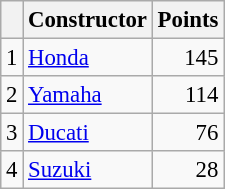<table class="wikitable" style="font-size: 95%;">
<tr>
<th></th>
<th>Constructor</th>
<th>Points</th>
</tr>
<tr>
<td align=center>1</td>
<td> <a href='#'>Honda</a></td>
<td align=right>145</td>
</tr>
<tr>
<td align=center>2</td>
<td> <a href='#'>Yamaha</a></td>
<td align=right>114</td>
</tr>
<tr>
<td align=center>3</td>
<td> <a href='#'>Ducati</a></td>
<td align=right>76</td>
</tr>
<tr>
<td align=center>4</td>
<td> <a href='#'>Suzuki</a></td>
<td align=right>28</td>
</tr>
</table>
